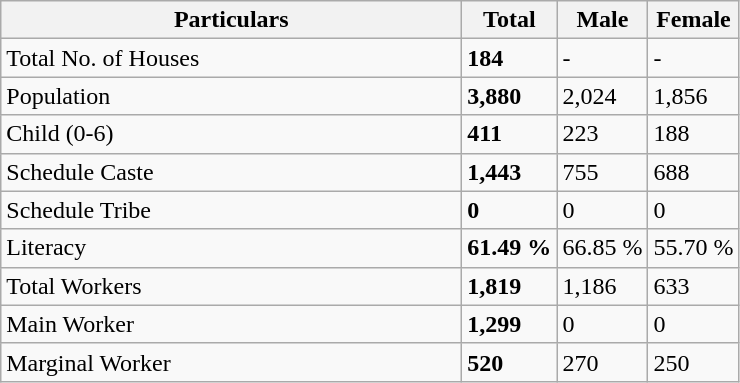<table class="wikitable">
<tr>
<th width="300px">Particulars</th>
<th>Total</th>
<th>Male</th>
<th>Female</th>
</tr>
<tr>
<td>Total No. of Houses</td>
<td><strong>184</strong></td>
<td>-</td>
<td>-</td>
</tr>
<tr>
<td>Population</td>
<td><strong>3,880</strong></td>
<td>2,024</td>
<td>1,856</td>
</tr>
<tr>
<td>Child (0-6)</td>
<td><strong>411</strong></td>
<td>223</td>
<td>188</td>
</tr>
<tr>
<td>Schedule Caste</td>
<td><strong>1,443</strong></td>
<td>755</td>
<td>688</td>
</tr>
<tr>
<td>Schedule Tribe</td>
<td><strong>0</strong></td>
<td>0</td>
<td>0</td>
</tr>
<tr>
<td>Literacy</td>
<td><strong>61.49 %</strong></td>
<td>66.85 %</td>
<td>55.70 %</td>
</tr>
<tr>
<td>Total Workers</td>
<td><strong>1,819</strong></td>
<td>1,186</td>
<td>633</td>
</tr>
<tr>
<td>Main Worker</td>
<td><strong>1,299</strong></td>
<td>0</td>
<td>0</td>
</tr>
<tr>
<td>Marginal Worker</td>
<td><strong>520</strong></td>
<td>270</td>
<td>250</td>
</tr>
</table>
